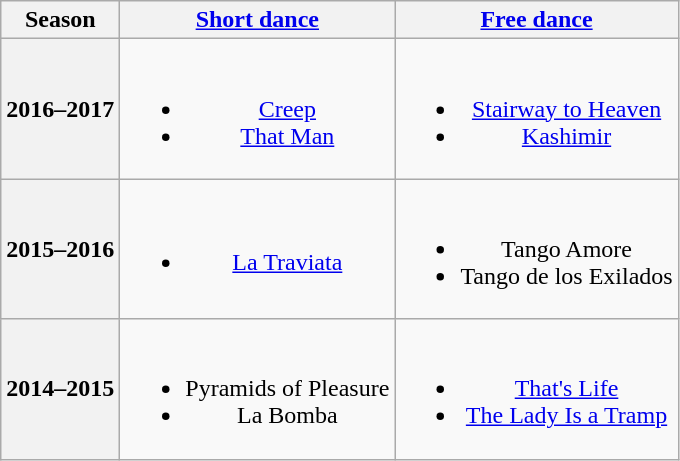<table class=wikitable style=text-align:center>
<tr>
<th>Season</th>
<th><a href='#'>Short dance</a></th>
<th><a href='#'>Free dance</a></th>
</tr>
<tr>
<th>2016–2017 <br> </th>
<td><br><ul><li> <a href='#'>Creep</a> <br></li><li> <a href='#'>That Man</a> <br></li></ul></td>
<td><br><ul><li><a href='#'>Stairway to Heaven</a> <br></li><li><a href='#'>Kashimir</a> <br></li></ul></td>
</tr>
<tr>
<th>2015–2016 <br> </th>
<td><br><ul><li> <a href='#'>La Traviata</a> <br></li></ul></td>
<td><br><ul><li>Tango Amore <br></li><li>Tango de los Exilados <br></li></ul></td>
</tr>
<tr>
<th>2014–2015 <br> </th>
<td><br><ul><li> Pyramids of Pleasure</li><li> La Bomba</li></ul></td>
<td><br><ul><li><a href='#'>That's Life</a> <br></li><li><a href='#'>The Lady Is a Tramp</a> <br></li></ul></td>
</tr>
</table>
